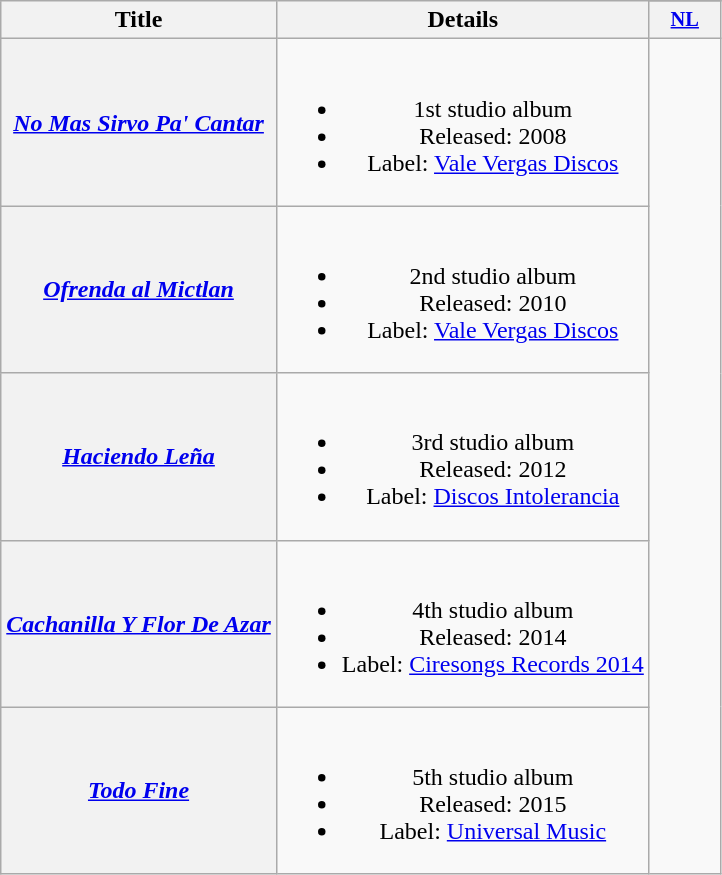<table class="wikitable plainrowheaders" style="text-align:center;">
<tr>
<th scope="col" rowspan="2">Title</th>
<th scope="col" rowspan="2">Details</th>
</tr>
<tr>
<th scope="col" style="width:3em;font-size:85%;"><a href='#'>NL</a></th>
</tr>
<tr>
<th scope="row"><em><a href='#'>No Mas Sirvo Pa' Cantar</a></em></th>
<td><br><ul><li>1st studio album</li><li>Released: 2008</li><li>Label: <a href='#'>Vale Vergas Discos</a></li></ul></td>
</tr>
<tr>
<th scope="row"><em><a href='#'>Ofrenda al Mictlan</a></em></th>
<td><br><ul><li>2nd studio album</li><li>Released: 2010</li><li>Label: <a href='#'>Vale Vergas Discos</a></li></ul></td>
</tr>
<tr>
<th scope="row"><em><a href='#'>Haciendo Leña</a></em></th>
<td><br><ul><li>3rd studio album</li><li>Released: 2012</li><li>Label: <a href='#'>Discos Intolerancia</a></li></ul></td>
</tr>
<tr>
<th scope="row"><em><a href='#'>Cachanilla Y Flor De Azar</a></em></th>
<td><br><ul><li>4th studio album</li><li>Released: 2014</li><li>Label: <a href='#'>Ciresongs Records 2014</a></li></ul></td>
</tr>
<tr>
<th scope="row"><em><a href='#'>Todo Fine</a></em></th>
<td><br><ul><li>5th studio album</li><li>Released: 2015</li><li>Label: <a href='#'>Universal Music</a></li></ul></td>
</tr>
</table>
